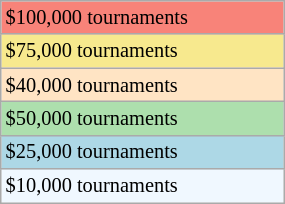<table class="wikitable" style="font-size:85%;" width=15%>
<tr bgcolor="#F88379">
<td>$100,000 tournaments</td>
</tr>
<tr bgcolor="#F7E98E">
<td>$75,000 tournaments</td>
</tr>
<tr style="background:#ffe4c4;">
<td>$40,000 tournaments</td>
</tr>
<tr bgcolor="#ADDFAD">
<td>$50,000 tournaments</td>
</tr>
<tr bgcolor="lightblue">
<td>$25,000 tournaments</td>
</tr>
<tr bgcolor="#f0f8ff">
<td>$10,000 tournaments</td>
</tr>
</table>
